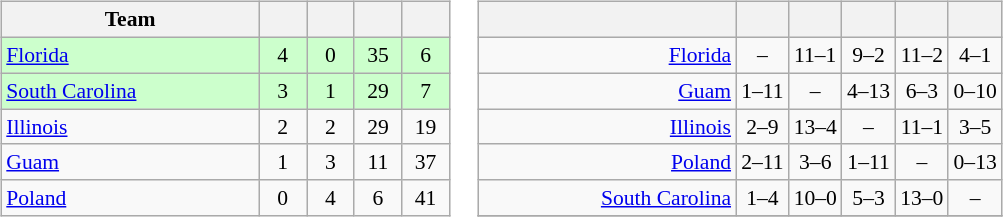<table>
<tr>
<td><br><table class="wikitable" style="text-align: center; font-size: 90%;">
<tr>
<th width=165>Team</th>
<th width=25></th>
<th width=25></th>
<th width=25></th>
<th width=25></th>
</tr>
<tr bgcolor="#ccffcc">
<td align="left"> <a href='#'>Florida</a></td>
<td>4</td>
<td>0</td>
<td>35</td>
<td>6</td>
</tr>
<tr bgcolor="#ccffcc">
<td align="left"> <a href='#'>South Carolina</a></td>
<td>3</td>
<td>1</td>
<td>29</td>
<td>7</td>
</tr>
<tr>
<td align="left"> <a href='#'>Illinois</a></td>
<td>2</td>
<td>2</td>
<td>29</td>
<td>19</td>
</tr>
<tr>
<td align="left"> <a href='#'>Guam</a></td>
<td>1</td>
<td>3</td>
<td>11</td>
<td>37</td>
</tr>
<tr>
<td align="left"> <a href='#'>Poland</a></td>
<td>0</td>
<td>4</td>
<td>6</td>
<td>41</td>
</tr>
</table>
</td>
<td><br><table class="wikitable" style="text-align:center; font-size:90%;">
<tr>
<th width=165> </th>
<th></th>
<th></th>
<th></th>
<th></th>
<th></th>
</tr>
<tr>
<td style="text-align:right;"><a href='#'>Florida</a> </td>
<td>–</td>
<td>11–1</td>
<td>9–2</td>
<td>11–2</td>
<td>4–1</td>
</tr>
<tr>
<td style="text-align:right;"><a href='#'>Guam</a> </td>
<td>1–11</td>
<td>–</td>
<td>4–13</td>
<td>6–3</td>
<td>0–10</td>
</tr>
<tr>
<td style="text-align:right;"><a href='#'>Illinois</a> </td>
<td>2–9</td>
<td>13–4</td>
<td>–</td>
<td>11–1</td>
<td>3–5</td>
</tr>
<tr>
<td style="text-align:right;"><a href='#'>Poland</a> </td>
<td>2–11</td>
<td>3–6</td>
<td>1–11</td>
<td>–</td>
<td>0–13</td>
</tr>
<tr>
<td style="text-align:right;"><a href='#'>South Carolina</a> </td>
<td>1–4</td>
<td>10–0</td>
<td>5–3</td>
<td>13–0</td>
<td>–</td>
</tr>
<tr>
</tr>
</table>
</td>
</tr>
</table>
